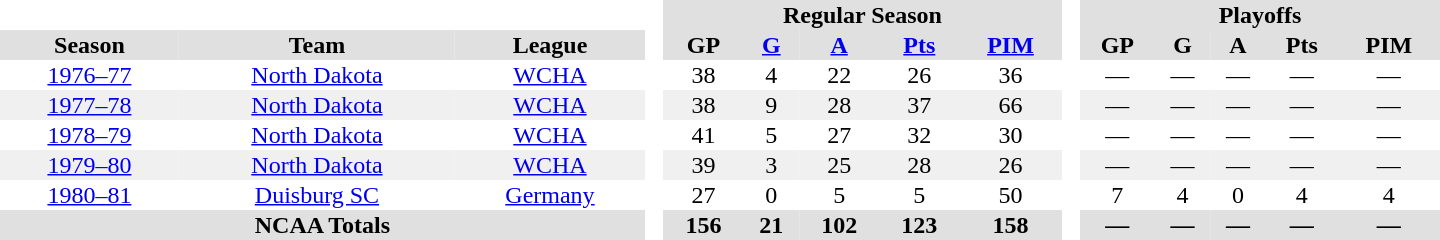<table border="0" cellpadding="1" cellspacing="0" style="text-align:center; width:60em">
<tr bgcolor="#e0e0e0">
<th colspan="3"  bgcolor="#ffffff"> </th>
<th rowspan="99" bgcolor="#ffffff"> </th>
<th colspan="5">Regular Season</th>
<th rowspan="99" bgcolor="#ffffff"> </th>
<th colspan="5">Playoffs</th>
</tr>
<tr bgcolor="#e0e0e0">
<th>Season</th>
<th>Team</th>
<th>League</th>
<th>GP</th>
<th><a href='#'>G</a></th>
<th><a href='#'>A</a></th>
<th><a href='#'>Pts</a></th>
<th><a href='#'>PIM</a></th>
<th>GP</th>
<th>G</th>
<th>A</th>
<th>Pts</th>
<th>PIM</th>
</tr>
<tr>
<td><a href='#'>1976–77</a></td>
<td><a href='#'>North Dakota</a></td>
<td><a href='#'>WCHA</a></td>
<td>38</td>
<td>4</td>
<td>22</td>
<td>26</td>
<td>36</td>
<td>—</td>
<td>—</td>
<td>—</td>
<td>—</td>
<td>—</td>
</tr>
<tr bgcolor=f0f0f0>
<td><a href='#'>1977–78</a></td>
<td><a href='#'>North Dakota</a></td>
<td><a href='#'>WCHA</a></td>
<td>38</td>
<td>9</td>
<td>28</td>
<td>37</td>
<td>66</td>
<td>—</td>
<td>—</td>
<td>—</td>
<td>—</td>
<td>—</td>
</tr>
<tr>
<td><a href='#'>1978–79</a></td>
<td><a href='#'>North Dakota</a></td>
<td><a href='#'>WCHA</a></td>
<td>41</td>
<td>5</td>
<td>27</td>
<td>32</td>
<td>30</td>
<td>—</td>
<td>—</td>
<td>—</td>
<td>—</td>
<td>—</td>
</tr>
<tr bgcolor=f0f0f0>
<td><a href='#'>1979–80</a></td>
<td><a href='#'>North Dakota</a></td>
<td><a href='#'>WCHA</a></td>
<td>39</td>
<td>3</td>
<td>25</td>
<td>28</td>
<td>26</td>
<td>—</td>
<td>—</td>
<td>—</td>
<td>—</td>
<td>—</td>
</tr>
<tr>
<td><a href='#'>1980–81</a></td>
<td><a href='#'>Duisburg SC</a></td>
<td><a href='#'>Germany</a></td>
<td>27</td>
<td>0</td>
<td>5</td>
<td>5</td>
<td>50</td>
<td>7</td>
<td>4</td>
<td>0</td>
<td>4</td>
<td>4</td>
</tr>
<tr bgcolor="#e0e0e0">
<th colspan="3">NCAA Totals</th>
<th>156</th>
<th>21</th>
<th>102</th>
<th>123</th>
<th>158</th>
<th>—</th>
<th>—</th>
<th>—</th>
<th>—</th>
<th>—</th>
</tr>
</table>
